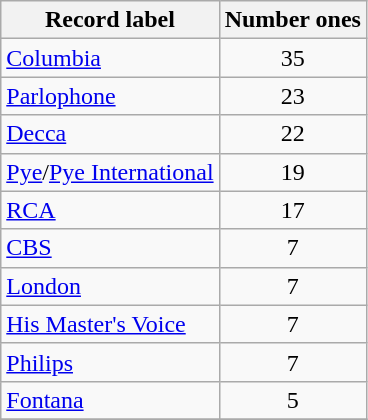<table class="wikitable sortable" style="text-align:center;">
<tr>
<th scope=col>Record label</th>
<th scope=col>Number ones</th>
</tr>
<tr>
<td align=left><a href='#'>Columbia</a></td>
<td align=center>35</td>
</tr>
<tr>
<td align=left><a href='#'>Parlophone</a></td>
<td align=center>23</td>
</tr>
<tr>
<td align=left><a href='#'>Decca</a></td>
<td align=center>22</td>
</tr>
<tr>
<td align=left><a href='#'>Pye</a>/<a href='#'>Pye International</a></td>
<td align=center>19</td>
</tr>
<tr>
<td align=left><a href='#'>RCA</a></td>
<td align=center>17</td>
</tr>
<tr>
<td align=left><a href='#'>CBS</a></td>
<td align=center>7</td>
</tr>
<tr>
<td align=left><a href='#'>London</a></td>
<td align=center>7</td>
</tr>
<tr>
<td align=left><a href='#'>His Master's Voice</a></td>
<td align=center>7</td>
</tr>
<tr>
<td align=left><a href='#'>Philips</a></td>
<td align=center>7</td>
</tr>
<tr>
<td align=left><a href='#'>Fontana</a></td>
<td align=center>5</td>
</tr>
<tr>
</tr>
</table>
